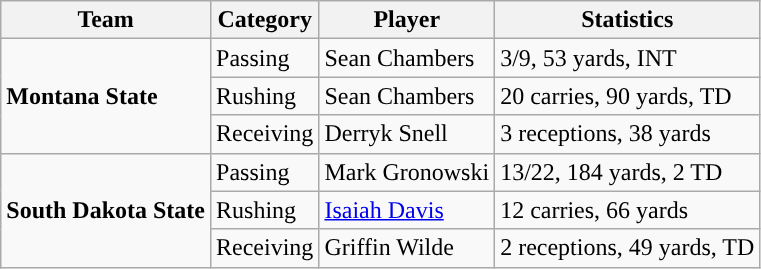<table class="wikitable" style="float: left;">
<tr>
<th>Team</th>
<th>Category</th>
<th>Player</th>
<th>Statistics</th>
</tr>
<tr>
<td rowspan=3><strong>Montana State</strong></td>
<td>Passing</td>
<td>Sean Chambers</td>
<td>3/9, 53 yards, INT</td>
</tr>
<tr>
<td>Rushing</td>
<td>Sean Chambers</td>
<td>20 carries, 90 yards, TD</td>
</tr>
<tr>
<td>Receiving</td>
<td>Derryk Snell</td>
<td>3 receptions, 38 yards</td>
</tr>
<tr>
<td rowspan=3><strong>South Dakota State</strong></td>
<td>Passing</td>
<td>Mark Gronowski</td>
<td>13/22, 184 yards, 2 TD</td>
</tr>
<tr>
<td>Rushing</td>
<td><a href='#'>Isaiah Davis</a></td>
<td>12 carries, 66 yards</td>
</tr>
<tr>
<td>Receiving</td>
<td>Griffin Wilde</td>
<td>2 receptions, 49 yards, TD</td>
</tr>
</table>
